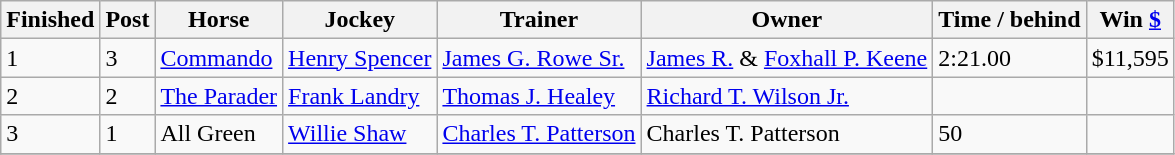<table class="wikitable">
<tr>
<th>Finished</th>
<th>Post</th>
<th>Horse</th>
<th>Jockey</th>
<th>Trainer</th>
<th>Owner</th>
<th>Time / behind</th>
<th>Win <a href='#'>$</a></th>
</tr>
<tr>
<td>1</td>
<td>3</td>
<td><a href='#'>Commando</a></td>
<td><a href='#'>Henry Spencer</a></td>
<td><a href='#'>James G. Rowe Sr.</a></td>
<td><a href='#'>James R.</a> & <a href='#'>Foxhall P. Keene</a></td>
<td>2:21.00</td>
<td>$11,595</td>
</tr>
<tr>
<td>2</td>
<td>2</td>
<td><a href='#'>The Parader</a></td>
<td><a href='#'>Frank Landry</a></td>
<td><a href='#'>Thomas J. Healey</a></td>
<td><a href='#'>Richard T. Wilson Jr.</a></td>
<td></td>
<td></td>
</tr>
<tr>
<td>3</td>
<td>1</td>
<td>All Green</td>
<td><a href='#'>Willie Shaw</a></td>
<td><a href='#'>Charles T. Patterson</a></td>
<td>Charles T. Patterson</td>
<td>50</td>
<td></td>
</tr>
<tr>
</tr>
</table>
